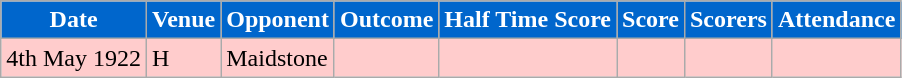<table class="wikitable">
<tr>
<td style="background:#0066CC; color:#FFFFFF; text-align:center;"><strong>Date</strong></td>
<td style="background:#0066CC; color:#FFFFFF; text-align:center;"><strong>Venue</strong></td>
<td style="background:#0066CC; color:#FFFFFF; text-align:center;"><strong>Opponent</strong></td>
<td style="background:#0066CC; color:#FFFFFF; text-align:center;"><strong>Outcome</strong></td>
<td style="background:#0066CC; color:#FFFFFF; text-align:center;"><strong>Half Time Score</strong></td>
<td style="background:#0066CC; color:#FFFFFF; text-align:center;"><strong>Score</strong></td>
<td style="background:#0066CC; color:#FFFFFF; text-align:center;"><strong>Scorers</strong></td>
<td style="background:#0066CC; color:#FFFFFF; text-align:center;"><strong>Attendance</strong></td>
</tr>
<tr bgcolor="#FFCCCC">
<td>4th May 1922</td>
<td>H</td>
<td>Maidstone</td>
<td></td>
<td></td>
<td></td>
<td></td>
<td></td>
</tr>
</table>
